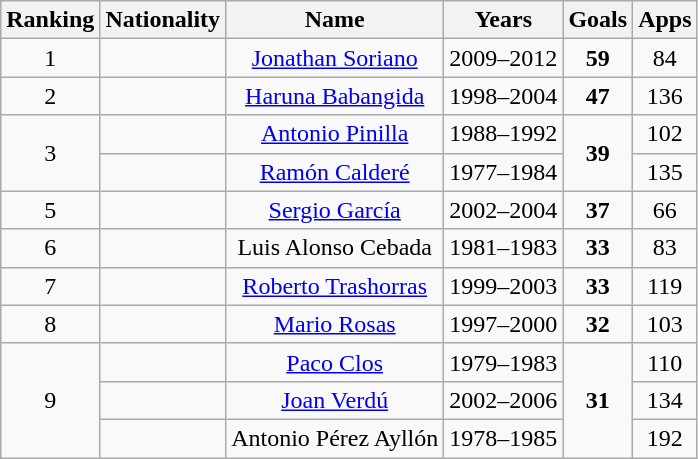<table class="wikitable sortable" style=text-align:center>
<tr>
<th>Ranking</th>
<th>Nationality</th>
<th>Name</th>
<th>Years</th>
<th>Goals</th>
<th>Apps</th>
</tr>
<tr>
<td>1</td>
<td align=left></td>
<td><a href='#'>Jonathan Soriano</a></td>
<td>2009–2012</td>
<td><strong>59</strong></td>
<td>84</td>
</tr>
<tr>
<td>2</td>
<td align=left></td>
<td><a href='#'>Haruna Babangida</a></td>
<td>1998–2004</td>
<td><strong>47</strong></td>
<td>136</td>
</tr>
<tr>
<td rowspan=2>3</td>
<td align=left></td>
<td><a href='#'>Antonio Pinilla</a></td>
<td>1988–1992</td>
<td rowspan=2><strong>39</strong></td>
<td>102</td>
</tr>
<tr>
<td align=left></td>
<td><a href='#'>Ramón Calderé</a></td>
<td>1977–1984</td>
<td>135</td>
</tr>
<tr>
<td>5</td>
<td align=left></td>
<td><a href='#'>Sergio García</a></td>
<td>2002–2004</td>
<td><strong>37</strong></td>
<td>66</td>
</tr>
<tr>
<td>6</td>
<td align=left></td>
<td>Luis Alonso Cebada</td>
<td>1981–1983</td>
<td><strong>33</strong></td>
<td>83</td>
</tr>
<tr>
<td>7</td>
<td align="left"></td>
<td><a href='#'>Roberto Trashorras</a></td>
<td>1999–2003</td>
<td><strong>33</strong></td>
<td>119</td>
</tr>
<tr>
<td>8</td>
<td align=left></td>
<td><a href='#'>Mario Rosas</a></td>
<td>1997–2000</td>
<td><strong>32</strong></td>
<td>103</td>
</tr>
<tr>
<td rowspan=3>9</td>
<td align=left></td>
<td><a href='#'>Paco Clos</a></td>
<td>1979–1983</td>
<td rowspan=3><strong>31</strong></td>
<td>110</td>
</tr>
<tr>
<td align="left"></td>
<td><a href='#'>Joan Verdú</a></td>
<td>2002–2006</td>
<td>134</td>
</tr>
<tr>
<td align="left"></td>
<td>Antonio Pérez Ayllón</td>
<td>1978–1985</td>
<td>192</td>
</tr>
</table>
